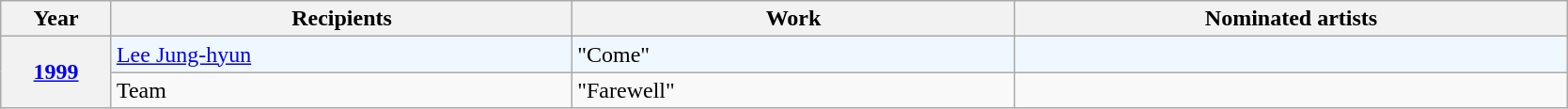<table class="wikitable plainrowheaders sortable" style="width:88%">
<tr>
<th scope="col" width="6%">Year</th>
<th scope="col" width="25%">Recipients</th>
<th scope="col" width="24%">Work</th>
<th scope="col" class="unsortable" width="30%">Nominated artists</th>
</tr>
<tr>
<th style="text-align:center" rowspan=2><a href='#'>1999</a></th>
<td style="background:#F0F8FF"><a href='#'>Lee Jung-hyun</a></td>
<td style="background:#F0F8FF">"Come"</td>
<td style="background:#F0F8FF; font-size: 97%;"></td>
</tr>
<tr>
<td>Team</td>
<td>"Farewell"</td>
<td style="font-size: 97%;"></td>
</tr>
</table>
